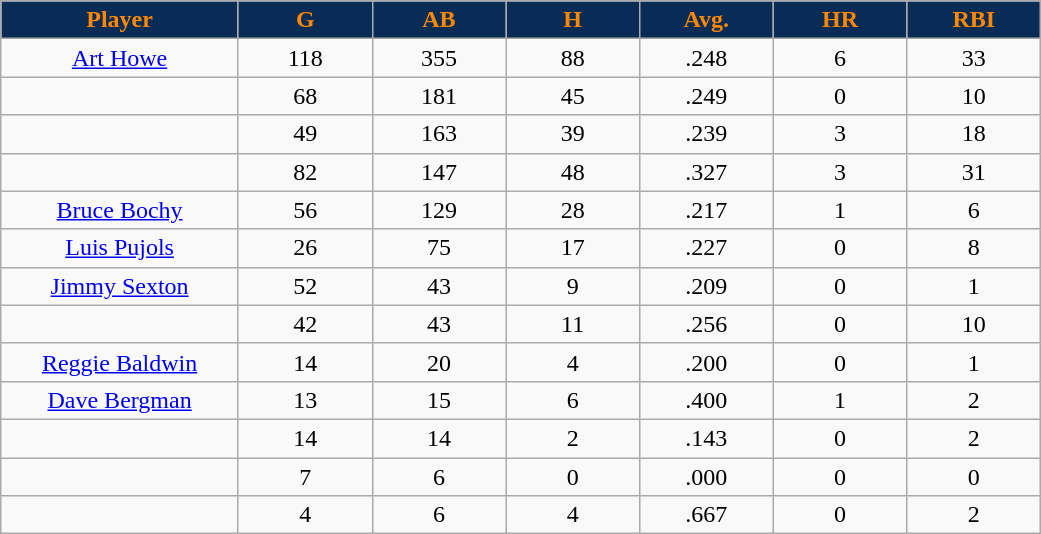<table class="wikitable sortable">
<tr>
<th style="background:#092c57;color:#FF8800;" width="16%">Player</th>
<th style="background:#092c57;color:#FF8800;" width="9%">G</th>
<th style="background:#092c57;color:#FF8800;" width="9%">AB</th>
<th style="background:#092c57;color:#FF8800;" width="9%">H</th>
<th style="background:#092c57;color:#FF8800;" width="9%">Avg.</th>
<th style="background:#092c57;color:#FF8800;" width="9%">HR</th>
<th style="background:#092c57;color:#FF8800;" width="9%">RBI</th>
</tr>
<tr align="center">
<td><a href='#'>Art Howe</a></td>
<td>118</td>
<td>355</td>
<td>88</td>
<td>.248</td>
<td>6</td>
<td>33</td>
</tr>
<tr align="center">
<td></td>
<td>68</td>
<td>181</td>
<td>45</td>
<td>.249</td>
<td>0</td>
<td>10</td>
</tr>
<tr align="center">
<td></td>
<td>49</td>
<td>163</td>
<td>39</td>
<td>.239</td>
<td>3</td>
<td>18</td>
</tr>
<tr align="center">
<td></td>
<td>82</td>
<td>147</td>
<td>48</td>
<td>.327</td>
<td>3</td>
<td>31</td>
</tr>
<tr align="center">
<td><a href='#'>Bruce Bochy</a></td>
<td>56</td>
<td>129</td>
<td>28</td>
<td>.217</td>
<td>1</td>
<td>6</td>
</tr>
<tr align="center">
<td><a href='#'>Luis Pujols</a></td>
<td>26</td>
<td>75</td>
<td>17</td>
<td>.227</td>
<td>0</td>
<td>8</td>
</tr>
<tr align="center">
<td><a href='#'>Jimmy Sexton</a></td>
<td>52</td>
<td>43</td>
<td>9</td>
<td>.209</td>
<td>0</td>
<td>1</td>
</tr>
<tr align="center">
<td></td>
<td>42</td>
<td>43</td>
<td>11</td>
<td>.256</td>
<td>0</td>
<td>10</td>
</tr>
<tr align="center">
<td><a href='#'>Reggie Baldwin</a></td>
<td>14</td>
<td>20</td>
<td>4</td>
<td>.200</td>
<td>0</td>
<td>1</td>
</tr>
<tr align="center">
<td><a href='#'>Dave Bergman</a></td>
<td>13</td>
<td>15</td>
<td>6</td>
<td>.400</td>
<td>1</td>
<td>2</td>
</tr>
<tr align="center">
<td></td>
<td>14</td>
<td>14</td>
<td>2</td>
<td>.143</td>
<td>0</td>
<td>2</td>
</tr>
<tr align="center">
<td></td>
<td>7</td>
<td>6</td>
<td>0</td>
<td>.000</td>
<td>0</td>
<td>0</td>
</tr>
<tr align="center">
<td></td>
<td>4</td>
<td>6</td>
<td>4</td>
<td>.667</td>
<td>0</td>
<td>2</td>
</tr>
</table>
